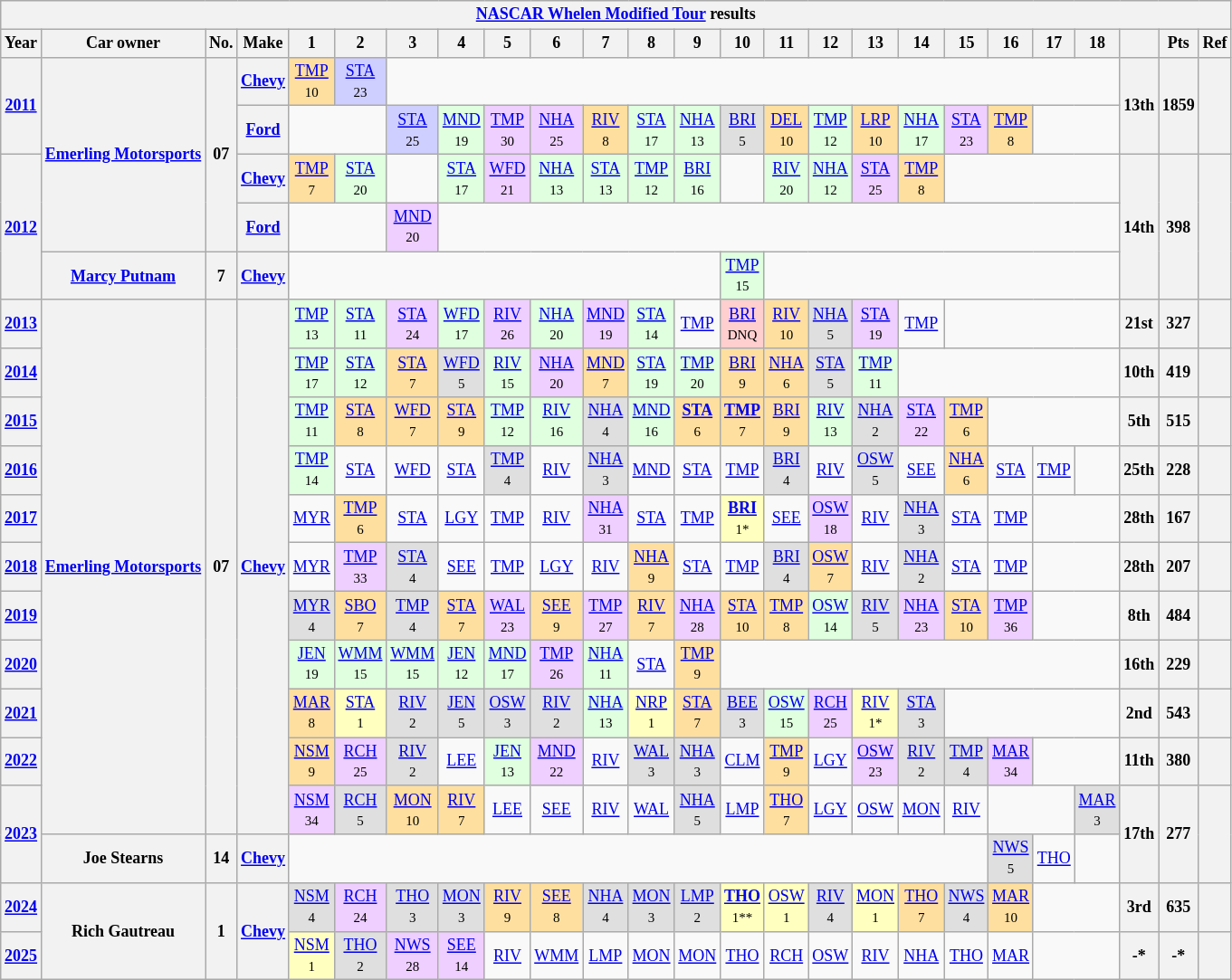<table class="wikitable" style="text-align:center; font-size:75%">
<tr>
<th colspan=25><a href='#'>NASCAR Whelen Modified Tour</a> results</th>
</tr>
<tr>
<th>Year</th>
<th>Car owner</th>
<th>No.</th>
<th>Make</th>
<th>1</th>
<th>2</th>
<th>3</th>
<th>4</th>
<th>5</th>
<th>6</th>
<th>7</th>
<th>8</th>
<th>9</th>
<th>10</th>
<th>11</th>
<th>12</th>
<th>13</th>
<th>14</th>
<th>15</th>
<th>16</th>
<th>17</th>
<th>18</th>
<th></th>
<th>Pts</th>
<th>Ref</th>
</tr>
<tr>
<th rowspan=2><a href='#'>2011</a></th>
<th rowspan=4><a href='#'>Emerling Motorsports</a></th>
<th rowspan=4>07</th>
<th><a href='#'>Chevy</a></th>
<td style="background:#FFDF9F;"><a href='#'>TMP</a><br><small>10</small></td>
<td style="background:#CFCFFF;"><a href='#'>STA</a><br><small>23</small></td>
<td colspan=16></td>
<th rowspan=2>13th</th>
<th rowspan=2>1859</th>
<th rowspan=2></th>
</tr>
<tr>
<th><a href='#'>Ford</a></th>
<td colspan=2></td>
<td style="background:#CFCFFF;"><a href='#'>STA</a><br><small>25</small></td>
<td style="background:#DFFFDF;"><a href='#'>MND</a><br><small>19</small></td>
<td style="background:#EFCFFF;"><a href='#'>TMP</a><br><small>30</small></td>
<td style="background:#EFCFFF;"><a href='#'>NHA</a><br><small>25</small></td>
<td style="background:#FFDF9F;"><a href='#'>RIV</a><br><small>8</small></td>
<td style="background:#DFFFDF;"><a href='#'>STA</a><br><small>17</small></td>
<td style="background:#DFFFDF;"><a href='#'>NHA</a><br><small>13</small></td>
<td style="background:#DFDFDF;"><a href='#'>BRI</a><br><small>5</small></td>
<td style="background:#FFDF9F;"><a href='#'>DEL</a><br><small>10</small></td>
<td style="background:#DFFFDF;"><a href='#'>TMP</a><br><small>12</small></td>
<td style="background:#FFDF9F;"><a href='#'>LRP</a><br><small>10</small></td>
<td style="background:#DFFFDF;"><a href='#'>NHA</a><br><small>17</small></td>
<td style="background:#EFCFFF;"><a href='#'>STA</a><br><small>23</small></td>
<td style="background:#FFDF9F;"><a href='#'>TMP</a><br><small>8</small></td>
<td colspan=2></td>
</tr>
<tr>
<th rowspan=3><a href='#'>2012</a></th>
<th><a href='#'>Chevy</a></th>
<td style="background:#FFDF9F;"><a href='#'>TMP</a><br><small>7</small></td>
<td style="background:#DFFFDF;"><a href='#'>STA</a><br><small>20</small></td>
<td></td>
<td style="background:#DFFFDF;"><a href='#'>STA</a><br><small>17</small></td>
<td style="background:#EFCFFF;"><a href='#'>WFD</a><br><small>21</small></td>
<td style="background:#DFFFDF;"><a href='#'>NHA</a><br><small>13</small></td>
<td style="background:#DFFFDF;"><a href='#'>STA</a><br><small>13</small></td>
<td style="background:#DFFFDF;"><a href='#'>TMP</a><br><small>12</small></td>
<td style="background:#DFFFDF;"><a href='#'>BRI</a><br><small>16</small></td>
<td></td>
<td style="background:#DFFFDF;"><a href='#'>RIV</a><br><small>20</small></td>
<td style="background:#DFFFDF;"><a href='#'>NHA</a><br><small>12</small></td>
<td style="background:#EFCFFF;"><a href='#'>STA</a><br><small>25</small></td>
<td style="background:#FFDF9F;"><a href='#'>TMP</a><br><small>8</small></td>
<td colspan=4></td>
<th rowspan=3>14th</th>
<th rowspan=3>398</th>
<th rowspan=3></th>
</tr>
<tr>
<th><a href='#'>Ford</a></th>
<td colspan=2></td>
<td style="background:#EFCFFF;"><a href='#'>MND</a><br><small>20</small></td>
<td colspan=15></td>
</tr>
<tr>
<th><a href='#'>Marcy Putnam</a></th>
<th>7</th>
<th><a href='#'>Chevy</a></th>
<td colspan=9></td>
<td style="background:#DFFFDF;"><a href='#'>TMP</a><br><small>15</small></td>
<td colspan=8></td>
</tr>
<tr>
<th><a href='#'>2013</a></th>
<th rowspan=11><a href='#'>Emerling Motorsports</a></th>
<th rowspan=11>07</th>
<th rowspan=11><a href='#'>Chevy</a></th>
<td style="background:#DFFFDF;"><a href='#'>TMP</a><br><small>13</small></td>
<td style="background:#DFFFDF;"><a href='#'>STA</a><br><small>11</small></td>
<td style="background:#EFCFFF;"><a href='#'>STA</a><br><small>24</small></td>
<td style="background:#DFFFDF;"><a href='#'>WFD</a><br><small>17</small></td>
<td style="background:#EFCFFF;"><a href='#'>RIV</a><br><small>26</small></td>
<td style="background:#DFFFDF;"><a href='#'>NHA</a><br><small>20</small></td>
<td style="background:#EFCFFF;"><a href='#'>MND</a><br><small>19</small></td>
<td style="background:#DFFFDF;"><a href='#'>STA</a><br><small>14</small></td>
<td><a href='#'>TMP</a></td>
<td style="background:#FFCFCF;"><a href='#'>BRI</a><br><small>DNQ</small></td>
<td style="background:#FFDF9F;"><a href='#'>RIV</a><br><small>10</small></td>
<td style="background:#DFDFDF;"><a href='#'>NHA</a><br><small>5</small></td>
<td style="background:#EFCFFF;"><a href='#'>STA</a><br><small>19</small></td>
<td><a href='#'>TMP</a></td>
<td colspan=4></td>
<th>21st</th>
<th>327</th>
<th></th>
</tr>
<tr>
<th><a href='#'>2014</a></th>
<td style="background:#DFFFDF;"><a href='#'>TMP</a><br><small>17</small></td>
<td style="background:#DFFFDF;"><a href='#'>STA</a><br><small>12</small></td>
<td style="background:#FFDF9F;"><a href='#'>STA</a><br><small>7</small></td>
<td style="background:#DFDFDF;"><a href='#'>WFD</a><br><small>5</small></td>
<td style="background:#DFFFDF;"><a href='#'>RIV</a><br><small>15</small></td>
<td style="background:#EFCFFF;"><a href='#'>NHA</a><br><small>20</small></td>
<td style="background:#FFDF9F;"><a href='#'>MND</a><br><small>7</small></td>
<td style="background:#DFFFDF;"><a href='#'>STA</a><br><small>19</small></td>
<td style="background:#DFFFDF;"><a href='#'>TMP</a><br><small>20</small></td>
<td style="background:#FFDF9F;"><a href='#'>BRI</a><br><small>9</small></td>
<td style="background:#FFDF9F;"><a href='#'>NHA</a><br><small>6</small></td>
<td style="background:#DFDFDF;"><a href='#'>STA</a><br><small>5</small></td>
<td style="background:#DFFFDF;"><a href='#'>TMP</a><br><small>11</small></td>
<td colspan=5></td>
<th>10th</th>
<th>419</th>
<th></th>
</tr>
<tr>
<th><a href='#'>2015</a></th>
<td style="background:#DFFFDF;"><a href='#'>TMP</a><br><small>11</small></td>
<td style="background:#FFDF9F;"><a href='#'>STA</a><br><small>8</small></td>
<td style="background:#FFDF9F;"><a href='#'>WFD</a><br><small>7</small></td>
<td style="background:#FFDF9F;"><a href='#'>STA</a><br><small>9</small></td>
<td style="background:#DFFFDF;"><a href='#'>TMP</a><br><small>12</small></td>
<td style="background:#DFFFDF;"><a href='#'>RIV</a><br><small>16</small></td>
<td style="background:#DFDFDF;"><a href='#'>NHA</a><br><small>4</small></td>
<td style="background:#DFFFDF;"><a href='#'>MND</a><br><small>16</small></td>
<td style="background:#FFDF9F;"><strong><a href='#'>STA</a></strong><br><small>6</small></td>
<td style="background:#FFDF9F;"><strong><a href='#'>TMP</a></strong><br><small>7</small></td>
<td style="background:#FFDF9F;"><a href='#'>BRI</a><br><small>9</small></td>
<td style="background:#DFFFDF;"><a href='#'>RIV</a><br><small>13</small></td>
<td style="background:#DFDFDF;"><a href='#'>NHA</a><br><small>2</small></td>
<td style="background:#EFCFFF;"><a href='#'>STA</a><br><small>22</small></td>
<td style="background:#FFDF9F;"><a href='#'>TMP</a><br><small>6</small></td>
<td colspan=3></td>
<th>5th</th>
<th>515</th>
<th></th>
</tr>
<tr>
<th><a href='#'>2016</a></th>
<td style="background:#DFFFDF;"><a href='#'>TMP</a><br><small>14</small></td>
<td><a href='#'>STA</a></td>
<td><a href='#'>WFD</a></td>
<td><a href='#'>STA</a></td>
<td style="background:#DFDFDF;"><a href='#'>TMP</a><br><small>4</small></td>
<td><a href='#'>RIV</a></td>
<td style="background:#DFDFDF;"><a href='#'>NHA</a><br><small>3</small></td>
<td><a href='#'>MND</a></td>
<td><a href='#'>STA</a></td>
<td><a href='#'>TMP</a></td>
<td style="background:#DFDFDF;"><a href='#'>BRI</a><br><small>4</small></td>
<td><a href='#'>RIV</a></td>
<td style="background:#DFDFDF;"><a href='#'>OSW</a><br><small>5</small></td>
<td><a href='#'>SEE</a></td>
<td style="background:#FFDF9F;"><a href='#'>NHA</a><br><small>6</small></td>
<td><a href='#'>STA</a></td>
<td><a href='#'>TMP</a></td>
<td></td>
<th>25th</th>
<th>228</th>
<th></th>
</tr>
<tr>
<th><a href='#'>2017</a></th>
<td><a href='#'>MYR</a></td>
<td style="background:#FFDF9F;"><a href='#'>TMP</a><br><small>6</small></td>
<td><a href='#'>STA</a></td>
<td><a href='#'>LGY</a></td>
<td><a href='#'>TMP</a></td>
<td><a href='#'>RIV</a></td>
<td style="background:#EFCFFF;"><a href='#'>NHA</a><br><small>31</small></td>
<td><a href='#'>STA</a></td>
<td><a href='#'>TMP</a></td>
<td style="background:#FFFFBF;"><strong><a href='#'>BRI</a></strong><br><small>1*</small></td>
<td><a href='#'>SEE</a></td>
<td style="background:#EFCFFF;"><a href='#'>OSW</a><br><small>18</small></td>
<td><a href='#'>RIV</a></td>
<td style="background:#DFDFDF;"><a href='#'>NHA</a><br><small>3</small></td>
<td><a href='#'>STA</a></td>
<td><a href='#'>TMP</a></td>
<td colspan=2></td>
<th>28th</th>
<th>167</th>
<th></th>
</tr>
<tr>
<th><a href='#'>2018</a></th>
<td><a href='#'>MYR</a></td>
<td style="background:#EFCFFF;"><a href='#'>TMP</a><br><small>33</small></td>
<td style="background:#DFDFDF;"><a href='#'>STA</a><br><small>4</small></td>
<td><a href='#'>SEE</a></td>
<td><a href='#'>TMP</a></td>
<td><a href='#'>LGY</a></td>
<td><a href='#'>RIV</a></td>
<td style="background:#FFDF9F;"><a href='#'>NHA</a><br><small>9</small></td>
<td><a href='#'>STA</a></td>
<td><a href='#'>TMP</a></td>
<td style="background:#DFDFDF;"><a href='#'>BRI</a><br><small>4</small></td>
<td style="background:#FFDF9F;"><a href='#'>OSW</a><br><small>7</small></td>
<td><a href='#'>RIV</a></td>
<td style="background:#DFDFDF;"><a href='#'>NHA</a><br><small>2</small></td>
<td><a href='#'>STA</a></td>
<td><a href='#'>TMP</a></td>
<td colspan=2></td>
<th>28th</th>
<th>207</th>
<th></th>
</tr>
<tr>
<th><a href='#'>2019</a></th>
<td style="background:#DFDFDF;"><a href='#'>MYR</a><br><small>4</small></td>
<td style="background:#FFDF9F;"><a href='#'>SBO</a><br><small>7</small></td>
<td style="background:#DFDFDF;"><a href='#'>TMP</a><br><small>4</small></td>
<td style="background:#FFDF9F;"><a href='#'>STA</a><br><small>7</small></td>
<td style="background:#EFCFFF;"><a href='#'>WAL</a><br><small>23</small></td>
<td style="background:#FFDF9F;"><a href='#'>SEE</a><br><small>9</small></td>
<td style="background:#EFCFFF;"><a href='#'>TMP</a><br><small>27</small></td>
<td style="background:#FFDF9F;"><a href='#'>RIV</a><br><small>7</small></td>
<td style="background:#EFCFFF;"><a href='#'>NHA</a><br><small>28</small></td>
<td style="background:#FFDF9F;"><a href='#'>STA</a><br><small>10</small></td>
<td style="background:#FFDF9F;"><a href='#'>TMP</a><br><small>8</small></td>
<td style="background:#DFFFDF;"><a href='#'>OSW</a><br><small>14</small></td>
<td style="background:#DFDFDF;"><a href='#'>RIV</a><br><small>5</small></td>
<td style="background:#EFCFFF;"><a href='#'>NHA</a><br><small>23</small></td>
<td style="background:#FFDF9F;"><a href='#'>STA</a><br><small>10</small></td>
<td style="background:#EFCFFF;"><a href='#'>TMP</a><br><small>36</small></td>
<td colspan=2></td>
<th>8th</th>
<th>484</th>
<th></th>
</tr>
<tr>
<th><a href='#'>2020</a></th>
<td style="background:#DFFFDF;"><a href='#'>JEN</a><br><small>19</small></td>
<td style="background:#DFFFDF;"><a href='#'>WMM</a><br><small>15</small></td>
<td style="background:#DFFFDF;"><a href='#'>WMM</a><br><small>15</small></td>
<td style="background:#DFFFDF;"><a href='#'>JEN</a><br><small>12</small></td>
<td style="background:#DFFFDF;"><a href='#'>MND</a><br><small>17</small></td>
<td style="background:#EFCFFF;"><a href='#'>TMP</a><br><small>26</small></td>
<td style="background:#DFFFDF;"><a href='#'>NHA</a><br><small>11</small></td>
<td><a href='#'>STA</a></td>
<td style="background:#FFDF9F;"><a href='#'>TMP</a><br><small>9</small></td>
<td colspan=9></td>
<th>16th</th>
<th>229</th>
<th></th>
</tr>
<tr>
<th><a href='#'>2021</a></th>
<td style="background:#FFDF9F;"><a href='#'>MAR</a><br><small>8</small></td>
<td style="background:#FFFFBF;"><a href='#'>STA</a><br><small>1</small></td>
<td style="background:#DFDFDF;"><a href='#'>RIV</a><br><small>2</small></td>
<td style="background:#DFDFDF;"><a href='#'>JEN</a><br><small>5</small></td>
<td style="background:#DFDFDF;"><a href='#'>OSW</a><br><small>3</small></td>
<td style="background:#DFDFDF;"><a href='#'>RIV</a><br><small>2</small></td>
<td style="background:#DFFFDF;"><a href='#'>NHA</a><br><small>13</small></td>
<td style="background:#FFFFBF;"><a href='#'>NRP</a><br><small>1</small></td>
<td style="background:#FFDF9F;"><a href='#'>STA</a><br><small>7</small></td>
<td style="background:#DFDFDF;"><a href='#'>BEE</a><br><small>3</small></td>
<td style="background:#DFFFDF;"><a href='#'>OSW</a><br><small>15</small></td>
<td style="background:#EFCFFF;"><a href='#'>RCH</a><br><small>25</small></td>
<td style="background:#FFFFBF;"><a href='#'>RIV</a><br><small>1*</small></td>
<td style="background:#DFDFDF;"><a href='#'>STA</a><br><small>3</small></td>
<td colspan=4></td>
<th>2nd</th>
<th>543</th>
<th></th>
</tr>
<tr>
<th><a href='#'>2022</a></th>
<td style="background:#FFDF9F;"><a href='#'>NSM</a><br><small>9</small></td>
<td style="background:#EFCFFF;"><a href='#'>RCH</a><br><small>25</small></td>
<td style="background:#DFDFDF;"><a href='#'>RIV</a><br><small>2</small></td>
<td><a href='#'>LEE</a></td>
<td style="background:#DFFFDF;"><a href='#'>JEN</a><br><small>13</small></td>
<td style="background:#EFCFFF;"><a href='#'>MND</a><br><small>22</small></td>
<td><a href='#'>RIV</a></td>
<td style="background:#DFDFDF;"><a href='#'>WAL</a><br><small>3</small></td>
<td style="background:#DFDFDF;"><a href='#'>NHA</a><br><small>3</small></td>
<td><a href='#'>CLM</a></td>
<td style="background:#FFDF9F;"><a href='#'>TMP</a><br><small>9</small></td>
<td><a href='#'>LGY</a></td>
<td style="background:#EFCFFF;"><a href='#'>OSW</a><br><small>23</small></td>
<td style="background:#DFDFDF;"><a href='#'>RIV</a><br><small>2</small></td>
<td style="background:#DFDFDF;"><a href='#'>TMP</a><br><small>4</small></td>
<td style="background:#EFCFFF;"><a href='#'>MAR</a><br><small>34</small></td>
<td colspan=2></td>
<th>11th</th>
<th>380</th>
<th></th>
</tr>
<tr>
<th rowspan=2><a href='#'>2023</a></th>
<td style="background:#EFCFFF;"><a href='#'>NSM</a><br><small>34</small></td>
<td style="background:#DFDFDF;"><a href='#'>RCH</a><br><small>5</small></td>
<td style="background:#FFDF9F;"><a href='#'>MON</a><br><small>10</small></td>
<td style="background:#FFDF9F;"><a href='#'>RIV</a><br><small>7</small></td>
<td><a href='#'>LEE</a></td>
<td><a href='#'>SEE</a></td>
<td><a href='#'>RIV</a></td>
<td><a href='#'>WAL</a></td>
<td style="background:#DFDFDF;"><a href='#'>NHA</a><br><small>5</small></td>
<td><a href='#'>LMP</a></td>
<td style="background:#FFDF9F;"><a href='#'>THO</a><br><small>7</small></td>
<td><a href='#'>LGY</a></td>
<td><a href='#'>OSW</a></td>
<td><a href='#'>MON</a></td>
<td><a href='#'>RIV</a></td>
<td colspan=2></td>
<td style="background:#DFDFDF;"><a href='#'>MAR</a><br><small>3</small></td>
<th rowspan=2>17th</th>
<th rowspan=2>277</th>
<th rowspan=2></th>
</tr>
<tr>
<th>Joe Stearns</th>
<th>14</th>
<th><a href='#'>Chevy</a></th>
<td colspan=15></td>
<td style="background:#DFDFDF;"><a href='#'>NWS</a><br><small>5</small></td>
<td><a href='#'>THO</a></td>
<td></td>
</tr>
<tr>
<th><a href='#'>2024</a></th>
<th rowspan=2>Rich Gautreau</th>
<th rowspan=2>1</th>
<th rowspan=2><a href='#'>Chevy</a></th>
<td style="background:#DFDFDF;"><a href='#'>NSM</a><br><small>4</small></td>
<td style="background:#EFCFFF;"><a href='#'>RCH</a><br><small>24</small></td>
<td style="background:#DFDFDF;"><a href='#'>THO</a><br><small>3</small></td>
<td style="background:#DFDFDF;"><a href='#'>MON</a><br><small>3</small></td>
<td style="background:#FFDF9F;"><a href='#'>RIV</a><br><small>9</small></td>
<td style="background:#FFDF9F;"><a href='#'>SEE</a><br><small>8</small></td>
<td style="background:#DFDFDF;"><a href='#'>NHA</a><br><small>4</small></td>
<td style="background:#DFDFDF;"><a href='#'>MON</a><br><small>3</small></td>
<td style="background:#DFDFDF;"><a href='#'>LMP</a><br><small>2</small></td>
<td style="background:#FFFFBF;"><strong><a href='#'>THO</a></strong><br><small>1**</small></td>
<td style="background:#FFFFBF;"><a href='#'>OSW</a><br><small>1</small></td>
<td style="background:#DFDFDF;"><a href='#'>RIV</a><br><small>4</small></td>
<td style="background:#FFFFBF;"><a href='#'>MON</a><br><small>1</small></td>
<td style="background:#FFDF9F;"><a href='#'>THO</a><br><small>7</small></td>
<td style="background:#DFDFDF;"><a href='#'>NWS</a><br><small>4</small></td>
<td style="background:#FFDF9F;"><a href='#'>MAR</a><br><small>10</small></td>
<td colspan=2></td>
<th>3rd</th>
<th>635</th>
<th></th>
</tr>
<tr>
<th><a href='#'>2025</a></th>
<td style="background:#FFFFBF;"><a href='#'>NSM</a><br><small>1</small></td>
<td style="background:#DFDFDF;"><a href='#'>THO</a><br><small>2</small></td>
<td style="background:#EFCFFF;"><a href='#'>NWS</a><br><small>28</small></td>
<td style="background:#EFCFFF;"><a href='#'>SEE</a><br><small>14</small></td>
<td><a href='#'>RIV</a></td>
<td><a href='#'>WMM</a></td>
<td><a href='#'>LMP</a></td>
<td><a href='#'>MON</a></td>
<td style="background:#;"><a href='#'>MON</a><br><small></small></td>
<td><a href='#'>THO</a></td>
<td><a href='#'>RCH</a></td>
<td><a href='#'>OSW</a></td>
<td><a href='#'>RIV</a></td>
<td><a href='#'>NHA</a></td>
<td><a href='#'>THO</a></td>
<td><a href='#'>MAR</a></td>
<td colspan=2></td>
<th>-*</th>
<th>-*</th>
<th></th>
</tr>
</table>
